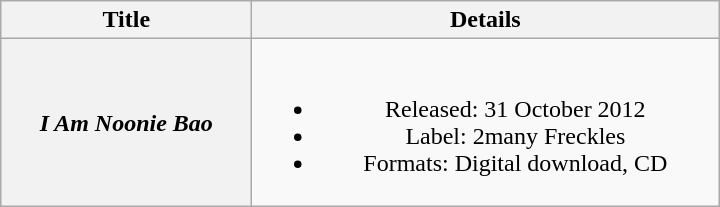<table class="wikitable plainrowheaders" style="text-align:center;">
<tr>
<th scope="col" style="width:10em;">Title</th>
<th scope="col" style="width:19em;">Details</th>
</tr>
<tr>
<th scope="row"><em>I Am Noonie Bao</em></th>
<td><br><ul><li>Released: 31 October 2012</li><li>Label: 2many Freckles</li><li>Formats: Digital download, CD</li></ul></td>
</tr>
</table>
